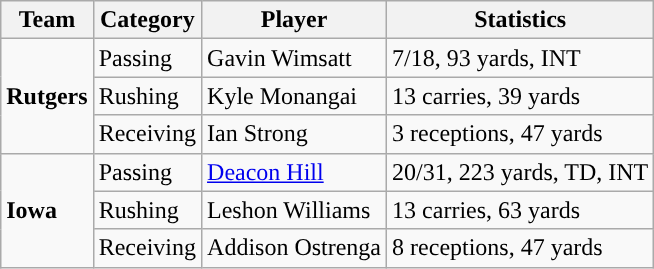<table class="wikitable" style="float: left;">
<tr>
<th>Team</th>
<th>Category</th>
<th>Player</th>
<th>Statistics</th>
</tr>
<tr>
<td rowspan=3><strong>Rutgers</strong></td>
<td>Passing</td>
<td>Gavin Wimsatt</td>
<td>7/18, 93 yards, INT</td>
</tr>
<tr>
<td>Rushing</td>
<td>Kyle Monangai</td>
<td>13 carries, 39 yards</td>
</tr>
<tr>
<td>Receiving</td>
<td>Ian Strong</td>
<td>3 receptions, 47 yards</td>
</tr>
<tr>
<td rowspan=3><strong>Iowa</strong></td>
<td>Passing</td>
<td><a href='#'>Deacon Hill</a></td>
<td>20/31, 223 yards, TD, INT</td>
</tr>
<tr>
<td>Rushing</td>
<td>Leshon Williams</td>
<td>13 carries, 63 yards</td>
</tr>
<tr>
<td>Receiving</td>
<td>Addison Ostrenga</td>
<td>8 receptions, 47 yards</td>
</tr>
</table>
